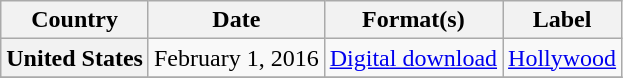<table class="wikitable plainrowheaders">
<tr>
<th scope="col">Country</th>
<th scope="col">Date</th>
<th scope="col">Format(s)</th>
<th scope="col">Label</th>
</tr>
<tr>
<th scope="row">United States</th>
<td>February 1, 2016</td>
<td><a href='#'>Digital download</a></td>
<td><a href='#'>Hollywood</a></td>
</tr>
<tr>
</tr>
</table>
